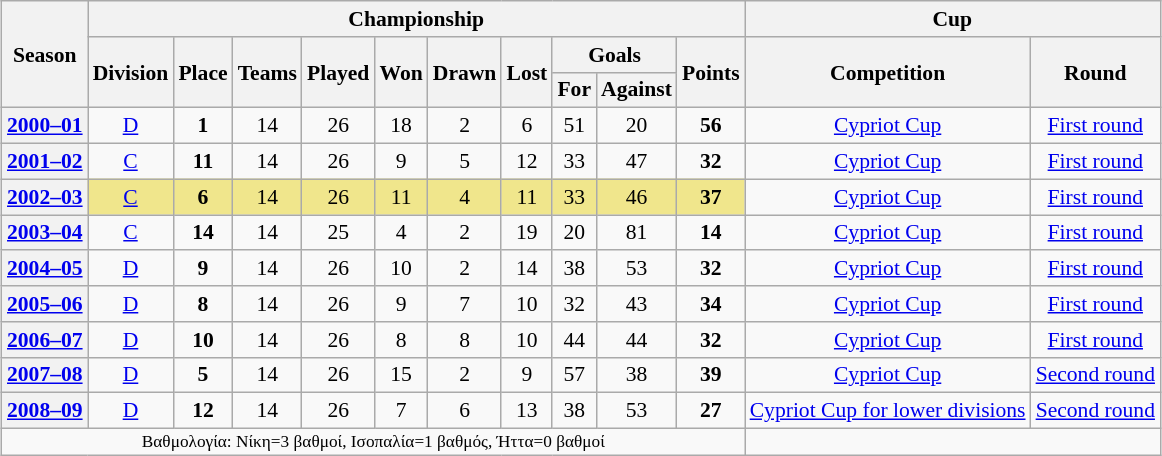<table class="wikitable" style="margin:1em auto; text-align: center; font-size:90%">
<tr>
<th rowspan=3>Season</th>
<th colspan="10">Championship</th>
<th colspan="3">Cup</th>
</tr>
<tr>
<th rowspan=2>Division</th>
<th rowspan=2>Place</th>
<th rowspan=2>Teams</th>
<th rowspan=2>Played</th>
<th rowspan=2>Won</th>
<th rowspan=2>Drawn</th>
<th rowspan=2>Lost</th>
<th colspan="2">Goals</th>
<th rowspan=2>Points</th>
<th rowspan=2>Competition</th>
<th rowspan=2>Round</th>
</tr>
<tr>
<th>For</th>
<th>Against</th>
</tr>
<tr>
<th><a href='#'>2000–01</a></th>
<td><a href='#'>D</a></td>
<td><strong>1</strong></td>
<td>14</td>
<td>26</td>
<td>18</td>
<td>2</td>
<td>6</td>
<td>51</td>
<td>20</td>
<td><strong>56</strong></td>
<td><a href='#'>Cypriot Cup</a></td>
<td><a href='#'>First round</a></td>
</tr>
<tr>
<th><a href='#'>2001–02</a></th>
<td><a href='#'>C</a></td>
<td><strong>11</strong></td>
<td>14</td>
<td>26</td>
<td>9</td>
<td>5</td>
<td>12</td>
<td>33</td>
<td>47</td>
<td><strong>32</strong></td>
<td><a href='#'>Cypriot Cup</a></td>
<td><a href='#'>First round</a></td>
</tr>
<tr>
<th><a href='#'>2002–03</a></th>
<td style="background:#F0E68C"><a href='#'>C</a></td>
<td style="background:#F0E68C"><strong>6</strong></td>
<td style="background:#F0E68C">14</td>
<td style="background:#F0E68C">26</td>
<td style="background:#F0E68C">11</td>
<td style="background:#F0E68C">4</td>
<td style="background:#F0E68C">11</td>
<td style="background:#F0E68C">33</td>
<td style="background:#F0E68C">46</td>
<td style="background:#F0E68C"><strong>37</strong></td>
<td><a href='#'>Cypriot Cup</a></td>
<td><a href='#'>First round</a></td>
</tr>
<tr>
<th><a href='#'>2003–04</a></th>
<td><a href='#'>C</a></td>
<td><strong>14</strong></td>
<td>14</td>
<td>25</td>
<td>4</td>
<td>2</td>
<td>19</td>
<td>20</td>
<td>81</td>
<td><strong>14</strong></td>
<td><a href='#'>Cypriot Cup</a></td>
<td><a href='#'>First round</a></td>
</tr>
<tr>
<th><a href='#'>2004–05</a></th>
<td><a href='#'>D</a></td>
<td><strong>9</strong></td>
<td>14</td>
<td>26</td>
<td>10</td>
<td>2</td>
<td>14</td>
<td>38</td>
<td>53</td>
<td><strong>32</strong></td>
<td><a href='#'>Cypriot Cup</a></td>
<td><a href='#'>First round</a></td>
</tr>
<tr>
<th><a href='#'>2005–06</a></th>
<td><a href='#'>D</a></td>
<td><strong>8</strong></td>
<td>14</td>
<td>26</td>
<td>9</td>
<td>7</td>
<td>10</td>
<td>32</td>
<td>43</td>
<td><strong>34</strong></td>
<td><a href='#'>Cypriot Cup</a></td>
<td><a href='#'>First round</a></td>
</tr>
<tr>
<th><a href='#'>2006–07</a></th>
<td><a href='#'>D</a></td>
<td><strong>10</strong></td>
<td>14</td>
<td>26</td>
<td>8</td>
<td>8</td>
<td>10</td>
<td>44</td>
<td>44</td>
<td><strong>32</strong></td>
<td><a href='#'>Cypriot Cup</a></td>
<td><a href='#'>First round</a></td>
</tr>
<tr>
<th><a href='#'>2007–08</a></th>
<td><a href='#'>D</a></td>
<td><strong>5</strong></td>
<td>14</td>
<td>26</td>
<td>15</td>
<td>2</td>
<td>9</td>
<td>57</td>
<td>38</td>
<td><strong>39</strong></td>
<td><a href='#'>Cypriot Cup</a></td>
<td><a href='#'>Second round</a></td>
</tr>
<tr>
<th><a href='#'>2008–09</a></th>
<td><a href='#'>D</a></td>
<td><strong>12</strong></td>
<td>14</td>
<td>26</td>
<td>7</td>
<td>6</td>
<td>13</td>
<td>38</td>
<td>53</td>
<td><strong>27</strong></td>
<td><a href='#'>Cypriot Cup for lower divisions</a></td>
<td><a href='#'>Second round</a></td>
</tr>
<tr>
<td colspan=11 style="font-size:80%">Βαθμολογία: Νίκη=3 βαθμοί, Ισοπαλία=1 βαθμός, Ήττα=0 βαθμοί</td>
</tr>
</table>
